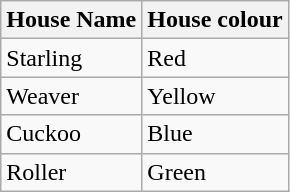<table class="wikitable">
<tr>
<th>House Name</th>
<th>House colour</th>
</tr>
<tr>
<td>Starling</td>
<td>Red</td>
</tr>
<tr>
<td>Weaver</td>
<td>Yellow</td>
</tr>
<tr>
<td>Cuckoo</td>
<td>Blue</td>
</tr>
<tr>
<td>Roller</td>
<td>Green</td>
</tr>
</table>
